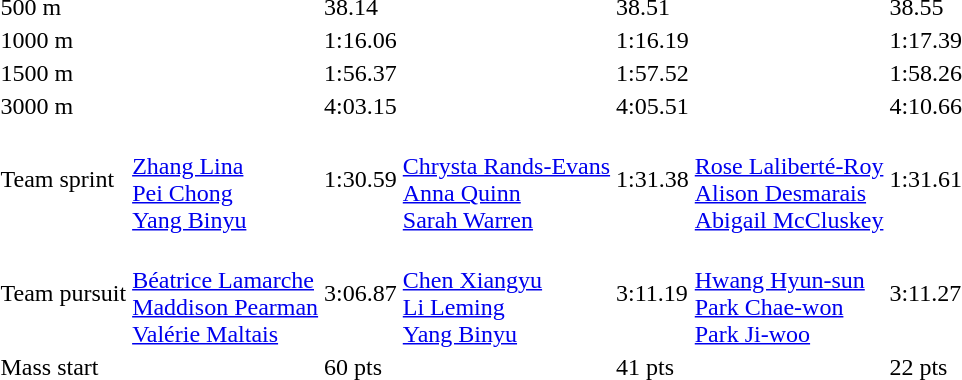<table>
<tr>
<td>500 m</td>
<td></td>
<td>38.14</td>
<td></td>
<td>38.51</td>
<td></td>
<td>38.55</td>
</tr>
<tr>
<td>1000 m</td>
<td></td>
<td>1:16.06</td>
<td></td>
<td>1:16.19</td>
<td></td>
<td>1:17.39</td>
</tr>
<tr>
<td>1500 m</td>
<td></td>
<td>1:56.37</td>
<td></td>
<td>1:57.52</td>
<td></td>
<td>1:58.26</td>
</tr>
<tr>
<td>3000 m</td>
<td></td>
<td>4:03.15</td>
<td></td>
<td>4:05.51</td>
<td></td>
<td>4:10.66</td>
</tr>
<tr>
<td>Team sprint</td>
<td><br><a href='#'>Zhang Lina</a><br><a href='#'>Pei Chong</a><br><a href='#'>Yang Binyu</a></td>
<td>1:30.59</td>
<td><br><a href='#'>Chrysta Rands-Evans</a><br><a href='#'>Anna Quinn</a><br><a href='#'>Sarah Warren</a></td>
<td>1:31.38</td>
<td><br><a href='#'>Rose Laliberté-Roy</a><br><a href='#'>Alison Desmarais</a><br><a href='#'>Abigail McCluskey</a></td>
<td>1:31.61</td>
</tr>
<tr>
<td>Team pursuit</td>
<td><br><a href='#'>Béatrice Lamarche</a><br><a href='#'>Maddison Pearman</a><br><a href='#'>Valérie Maltais</a></td>
<td>3:06.87</td>
<td><br><a href='#'>Chen Xiangyu</a><br><a href='#'>Li Leming</a><br><a href='#'>Yang Binyu</a></td>
<td>3:11.19</td>
<td><br><a href='#'>Hwang Hyun-sun</a><br><a href='#'>Park Chae-won</a><br><a href='#'>Park Ji-woo</a></td>
<td>3:11.27</td>
</tr>
<tr>
<td>Mass start</td>
<td></td>
<td>60 pts</td>
<td></td>
<td>41 pts</td>
<td></td>
<td>22 pts</td>
</tr>
</table>
